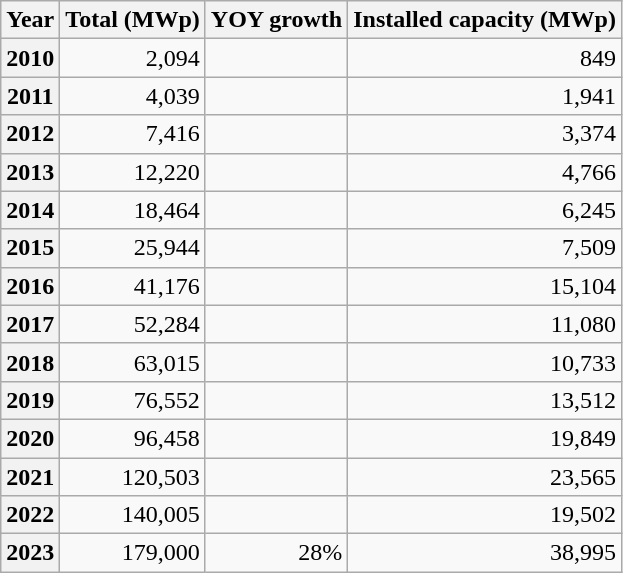<table class="wikitable sortable" style="text-align:right;">
<tr>
<th>Year</th>
<th>Total (MWp)</th>
<th>YOY growth</th>
<th>Installed capacity (MWp)</th>
</tr>
<tr>
<th>2010</th>
<td>2,094</td>
<td></td>
<td>849</td>
</tr>
<tr>
<th>2011</th>
<td>4,039</td>
<td></td>
<td>1,941</td>
</tr>
<tr>
<th>2012</th>
<td>7,416</td>
<td></td>
<td>3,374</td>
</tr>
<tr>
<th>2013</th>
<td>12,220</td>
<td></td>
<td>4,766</td>
</tr>
<tr>
<th>2014</th>
<td>18,464</td>
<td></td>
<td>6,245</td>
</tr>
<tr>
<th>2015</th>
<td>25,944</td>
<td></td>
<td>7,509</td>
</tr>
<tr>
<th>2016</th>
<td>41,176</td>
<td></td>
<td>15,104</td>
</tr>
<tr>
<th>2017</th>
<td>52,284</td>
<td></td>
<td>11,080</td>
</tr>
<tr>
<th>2018</th>
<td>63,015</td>
<td></td>
<td>10,733</td>
</tr>
<tr>
<th>2019</th>
<td>76,552</td>
<td></td>
<td>13,512</td>
</tr>
<tr>
<th>2020</th>
<td>96,458</td>
<td></td>
<td>19,849</td>
</tr>
<tr>
<th>2021</th>
<td>120,503</td>
<td></td>
<td>23,565</td>
</tr>
<tr>
<th>2022</th>
<td>140,005</td>
<td></td>
<td>19,502</td>
</tr>
<tr>
<th>2023</th>
<td>179,000</td>
<td>28%</td>
<td>38,995</td>
</tr>
</table>
